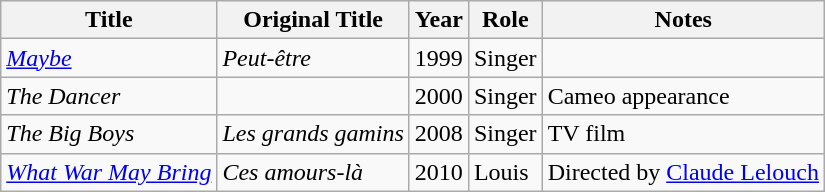<table class="wikitable sortable">
<tr>
<th>Title</th>
<th>Original Title</th>
<th>Year</th>
<th>Role</th>
<th>Notes</th>
</tr>
<tr>
<td><em><a href='#'>Maybe</a></em></td>
<td><em>Peut-être</em></td>
<td>1999</td>
<td>Singer</td>
<td></td>
</tr>
<tr>
<td><em>The Dancer</em></td>
<td></td>
<td>2000</td>
<td>Singer</td>
<td>Cameo appearance</td>
</tr>
<tr>
<td><em>The Big Boys</em></td>
<td><em>Les grands gamins</em></td>
<td>2008</td>
<td>Singer</td>
<td>TV film</td>
</tr>
<tr>
<td><em><a href='#'>What War May Bring</a></em></td>
<td><em>Ces amours-là</em></td>
<td>2010</td>
<td>Louis</td>
<td>Directed by <a href='#'>Claude Lelouch</a></td>
</tr>
</table>
